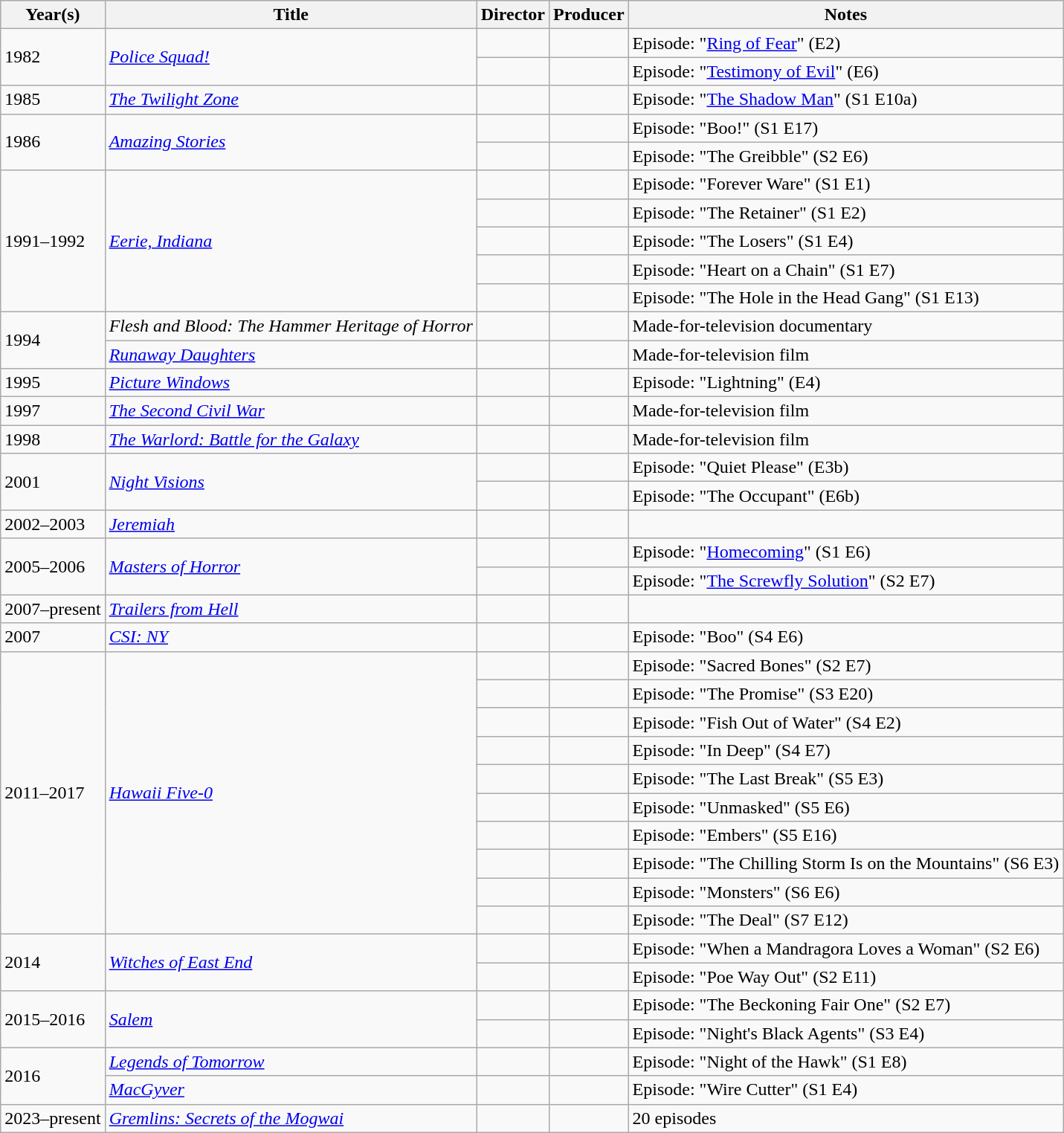<table class="wikitable">
<tr>
<th>Year(s)</th>
<th>Title</th>
<th>Director</th>
<th>Producer</th>
<th>Notes</th>
</tr>
<tr>
<td rowspan="2">1982</td>
<td rowspan="2"><em><a href='#'>Police Squad!</a></em></td>
<td></td>
<td></td>
<td>Episode: "<a href='#'>Ring of Fear</a>" (E2)</td>
</tr>
<tr>
<td></td>
<td></td>
<td>Episode: "<a href='#'>Testimony of Evil</a>" (E6)</td>
</tr>
<tr>
<td>1985</td>
<td><em><a href='#'>The Twilight Zone</a></em></td>
<td></td>
<td></td>
<td>Episode: "<a href='#'>The Shadow Man</a>" (S1 E10a)</td>
</tr>
<tr>
<td rowspan="2">1986</td>
<td rowspan="2"><em><a href='#'>Amazing Stories</a></em></td>
<td></td>
<td></td>
<td>Episode: "Boo!" (S1 E17)</td>
</tr>
<tr>
<td></td>
<td></td>
<td>Episode: "The Greibble" (S2 E6)</td>
</tr>
<tr>
<td rowspan="5">1991–1992</td>
<td rowspan="5"><em><a href='#'>Eerie, Indiana</a></em></td>
<td></td>
<td></td>
<td>Episode: "Forever Ware" (S1 E1)</td>
</tr>
<tr>
<td></td>
<td></td>
<td>Episode: "The Retainer" (S1 E2)</td>
</tr>
<tr>
<td></td>
<td></td>
<td>Episode: "The Losers" (S1 E4)</td>
</tr>
<tr>
<td></td>
<td></td>
<td>Episode: "Heart on a Chain" (S1 E7)</td>
</tr>
<tr>
<td></td>
<td></td>
<td>Episode: "The Hole in the Head Gang" (S1 E13)</td>
</tr>
<tr>
<td rowspan="2">1994</td>
<td><em>Flesh and Blood: The Hammer Heritage of Horror</em></td>
<td></td>
<td></td>
<td>Made-for-television documentary</td>
</tr>
<tr>
<td><em><a href='#'>Runaway Daughters</a></em></td>
<td></td>
<td></td>
<td>Made-for-television film</td>
</tr>
<tr>
<td>1995</td>
<td><em><a href='#'>Picture Windows</a></em></td>
<td></td>
<td></td>
<td>Episode: "Lightning" (E4)</td>
</tr>
<tr>
<td>1997</td>
<td><em><a href='#'>The Second Civil War</a></em></td>
<td></td>
<td></td>
<td>Made-for-television film</td>
</tr>
<tr>
<td>1998</td>
<td><em><a href='#'>The Warlord: Battle for the Galaxy</a></em></td>
<td></td>
<td></td>
<td>Made-for-television film</td>
</tr>
<tr>
<td rowspan="2">2001</td>
<td rowspan="2"><em><a href='#'>Night Visions</a></em></td>
<td></td>
<td></td>
<td>Episode: "Quiet Please" (E3b)</td>
</tr>
<tr>
<td></td>
<td></td>
<td>Episode: "The Occupant" (E6b)</td>
</tr>
<tr>
<td>2002–2003</td>
<td><em><a href='#'>Jeremiah</a></em></td>
<td></td>
<td></td>
<td></td>
</tr>
<tr>
<td rowspan="2">2005–2006</td>
<td rowspan="2"><em><a href='#'>Masters of Horror</a></em></td>
<td></td>
<td></td>
<td>Episode: "<a href='#'>Homecoming</a>" (S1 E6)</td>
</tr>
<tr>
<td></td>
<td></td>
<td>Episode: "<a href='#'>The Screwfly Solution</a>" (S2 E7)</td>
</tr>
<tr>
<td>2007–present</td>
<td><em><a href='#'>Trailers from Hell</a></em></td>
<td></td>
<td></td>
<td></td>
</tr>
<tr>
<td>2007</td>
<td><em><a href='#'>CSI: NY</a></em></td>
<td></td>
<td></td>
<td>Episode: "Boo" (S4 E6)</td>
</tr>
<tr>
<td rowspan="10">2011–2017</td>
<td rowspan="10"><em><a href='#'>Hawaii Five-0</a></em></td>
<td></td>
<td></td>
<td>Episode: "Sacred Bones" (S2 E7)</td>
</tr>
<tr>
<td></td>
<td></td>
<td>Episode: "The Promise" (S3 E20)</td>
</tr>
<tr>
<td></td>
<td></td>
<td>Episode: "Fish Out of Water" (S4 E2)</td>
</tr>
<tr>
<td></td>
<td></td>
<td>Episode: "In Deep" (S4 E7)</td>
</tr>
<tr>
<td></td>
<td></td>
<td>Episode: "The Last Break" (S5 E3)</td>
</tr>
<tr>
<td></td>
<td></td>
<td>Episode: "Unmasked" (S5 E6)</td>
</tr>
<tr>
<td></td>
<td></td>
<td>Episode: "Embers" (S5 E16)</td>
</tr>
<tr>
<td></td>
<td></td>
<td>Episode: "The Chilling Storm Is on the Mountains" (S6 E3)</td>
</tr>
<tr>
<td></td>
<td></td>
<td>Episode: "Monsters" (S6 E6)</td>
</tr>
<tr>
<td></td>
<td></td>
<td>Episode: "The Deal" (S7 E12)</td>
</tr>
<tr>
<td rowspan="2">2014</td>
<td rowspan="2"><em><a href='#'>Witches of East End</a></em></td>
<td></td>
<td></td>
<td>Episode: "When a Mandragora Loves a Woman" (S2 E6)</td>
</tr>
<tr>
<td></td>
<td></td>
<td>Episode: "Poe Way Out" (S2 E11)</td>
</tr>
<tr>
<td rowspan="2">2015–2016</td>
<td rowspan="2"><em><a href='#'>Salem</a></em></td>
<td></td>
<td></td>
<td>Episode: "The Beckoning Fair One" (S2 E7)</td>
</tr>
<tr>
<td></td>
<td></td>
<td>Episode: "Night's Black Agents" (S3 E4)</td>
</tr>
<tr>
<td rowspan="2">2016</td>
<td><em><a href='#'>Legends of Tomorrow</a></em></td>
<td></td>
<td></td>
<td>Episode: "Night of the Hawk" (S1 E8)</td>
</tr>
<tr>
<td><em><a href='#'>MacGyver</a></em></td>
<td></td>
<td></td>
<td>Episode: "Wire Cutter" (S1 E4)</td>
</tr>
<tr>
<td>2023–present</td>
<td><em><a href='#'>Gremlins: Secrets of the Mogwai</a></em></td>
<td></td>
<td></td>
<td>20 episodes</td>
</tr>
</table>
